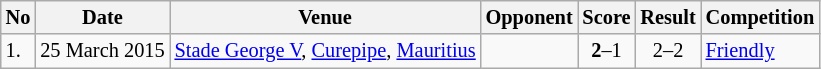<table class="wikitable" style="font-size:85%;">
<tr>
<th>No</th>
<th>Date</th>
<th>Venue</th>
<th>Opponent</th>
<th>Score</th>
<th>Result</th>
<th>Competition</th>
</tr>
<tr>
<td>1.</td>
<td>25 March 2015</td>
<td><a href='#'>Stade George V</a>, <a href='#'>Curepipe</a>, <a href='#'>Mauritius</a></td>
<td></td>
<td align=center><strong>2</strong>–1</td>
<td align=center>2–2</td>
<td><a href='#'>Friendly</a></td>
</tr>
</table>
